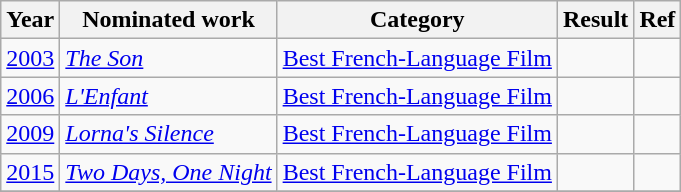<table class="wikitable sortable">
<tr>
<th>Year</th>
<th>Nominated work</th>
<th>Category</th>
<th>Result</th>
<th>Ref</th>
</tr>
<tr>
<td><a href='#'>2003</a></td>
<td><em><a href='#'>The Son</a></em></td>
<td><a href='#'>Best French-Language Film</a></td>
<td></td>
<td></td>
</tr>
<tr>
<td><a href='#'>2006</a></td>
<td><em><a href='#'>L'Enfant</a></em></td>
<td><a href='#'>Best French-Language Film</a></td>
<td></td>
<td></td>
</tr>
<tr>
<td><a href='#'>2009</a></td>
<td><em><a href='#'>Lorna's Silence</a></em></td>
<td><a href='#'>Best French-Language Film</a></td>
<td></td>
<td></td>
</tr>
<tr>
<td><a href='#'>2015</a></td>
<td><em><a href='#'>Two Days, One Night</a></em></td>
<td><a href='#'>Best French-Language Film</a></td>
<td></td>
<td></td>
</tr>
<tr>
</tr>
</table>
